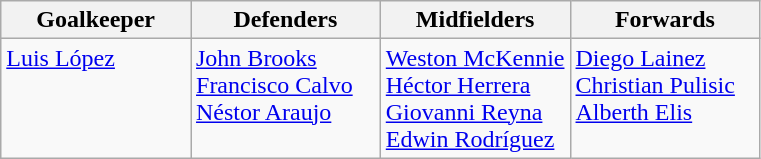<table class="wikitable">
<tr>
<th style="width:25%;">Goalkeeper</th>
<th style="width:25%;">Defenders</th>
<th style="width:25%;">Midfielders</th>
<th style="width:25%;">Forwards</th>
</tr>
<tr style="vertical-align:top;">
<td> <a href='#'>Luis López</a></td>
<td> <a href='#'>John Brooks</a><br> <a href='#'>Francisco Calvo</a><br> <a href='#'>Néstor Araujo</a></td>
<td> <a href='#'>Weston McKennie</a><br> <a href='#'>Héctor Herrera</a><br> <a href='#'>Giovanni Reyna</a><br> <a href='#'>Edwin Rodríguez</a></td>
<td> <a href='#'>Diego Lainez</a><br> <a href='#'>Christian Pulisic</a><br> <a href='#'>Alberth Elis</a></td>
</tr>
</table>
